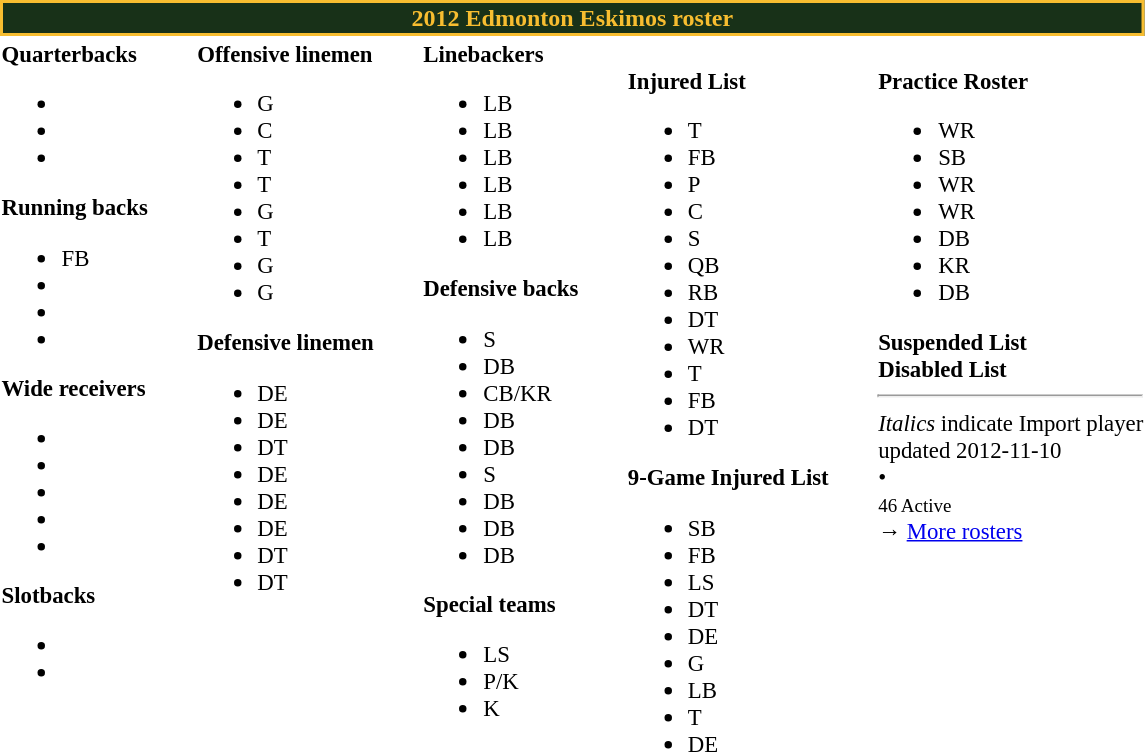<table class="toccolours" style="text-align: left;">
<tr>
<th colspan="9" style="background:#183118; border:2px solid #f7bd30; color: #f7bd30; text-align: center">2012 Edmonton Eskimos roster</th>
</tr>
<tr>
<td style="font-size:95%; vertical-align:top;"><strong>Quarterbacks</strong><br><ul><li></li><li></li><li></li></ul><strong>Running backs</strong><ul><li> FB</li><li></li><li></li><li></li></ul><strong>Wide receivers</strong><ul><li></li><li></li><li></li><li></li><li></li></ul><strong>Slotbacks</strong><ul><li></li><li></li></ul></td>
<td style="width: 25px;"></td>
<td style="font-size:95%; vertical-align:top;"><strong>Offensive linemen</strong><br><ul><li> G</li><li> C</li><li> T</li><li> T</li><li> G</li><li> T</li><li> G</li><li> G</li></ul><strong>Defensive linemen</strong><ul><li> DE</li><li> DE</li><li> DT</li><li> DE</li><li> DE</li><li> DE</li><li> DT</li><li> DT</li></ul></td>
<td style="width: 25px;"></td>
<td style="font-size:95%; vertical-align:top;"><strong>Linebackers</strong><br><ul><li> LB</li><li> LB</li><li> LB</li><li> LB</li><li> LB</li><li> LB</li></ul><strong>Defensive backs</strong><ul><li> S</li><li> DB</li><li> CB/KR</li><li> DB</li><li> DB</li><li> S</li><li> DB</li><li> DB</li><li> DB</li></ul><strong>Special teams</strong><ul><li> LS</li><li> P/K</li><li> K</li></ul></td>
<td style="width: 25px;"></td>
<td style="font-size:95%; vertical-align:top;"><br><strong>Injured List</strong><ul><li> T</li><li> FB</li><li> P</li><li> C</li><li> S</li><li> QB</li><li> RB</li><li> DT</li><li> WR</li><li> T</li><li> FB</li><li> DT</li></ul><strong>9-Game Injured List</strong><ul><li> SB</li><li> FB</li><li> LS</li><li> DT</li><li> DE</li><li> G</li><li> LB</li><li> T</li><li> DE</li></ul></td>
<td style="width: 25px;"></td>
<td style="font-size:95%; vertical-align:top;"><br><strong>Practice Roster</strong><ul><li> WR</li><li> SB</li><li> WR</li><li> WR</li><li> DB</li><li> KR</li><li> DB</li></ul><strong>Suspended List</strong><br><strong>Disabled List</strong><br><hr>
<em>Italics</em> indicate Import player<br>
<span></span> updated 2012-11-10<br>
<span></span> • <span></span><br>
<small>46 Active</small><br>→ <a href='#'>More rosters</a></td>
</tr>
</table>
